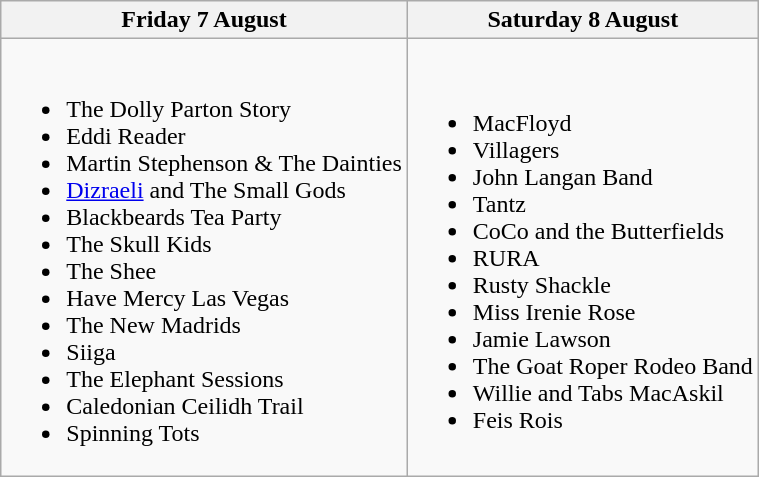<table class="wikitable">
<tr>
<th>Friday 7 August</th>
<th>Saturday 8 August</th>
</tr>
<tr>
<td><br><ul><li>The Dolly Parton Story</li><li>Eddi Reader</li><li>Martin Stephenson & The Dainties</li><li><a href='#'>Dizraeli</a> and The Small Gods</li><li>Blackbeards Tea Party</li><li>The Skull Kids</li><li>The Shee</li><li>Have Mercy Las Vegas</li><li>The New Madrids</li><li>Siiga</li><li>The Elephant Sessions</li><li>Caledonian Ceilidh Trail</li><li>Spinning Tots</li></ul></td>
<td><br><ul><li>MacFloyd</li><li>Villagers</li><li>John Langan Band</li><li>Tantz</li><li>CoCo and the Butterfields</li><li>RURA</li><li>Rusty Shackle</li><li>Miss Irenie Rose</li><li>Jamie Lawson</li><li>The Goat Roper Rodeo Band</li><li>Willie and Tabs MacAskil</li><li>Feis Rois</li></ul></td>
</tr>
</table>
